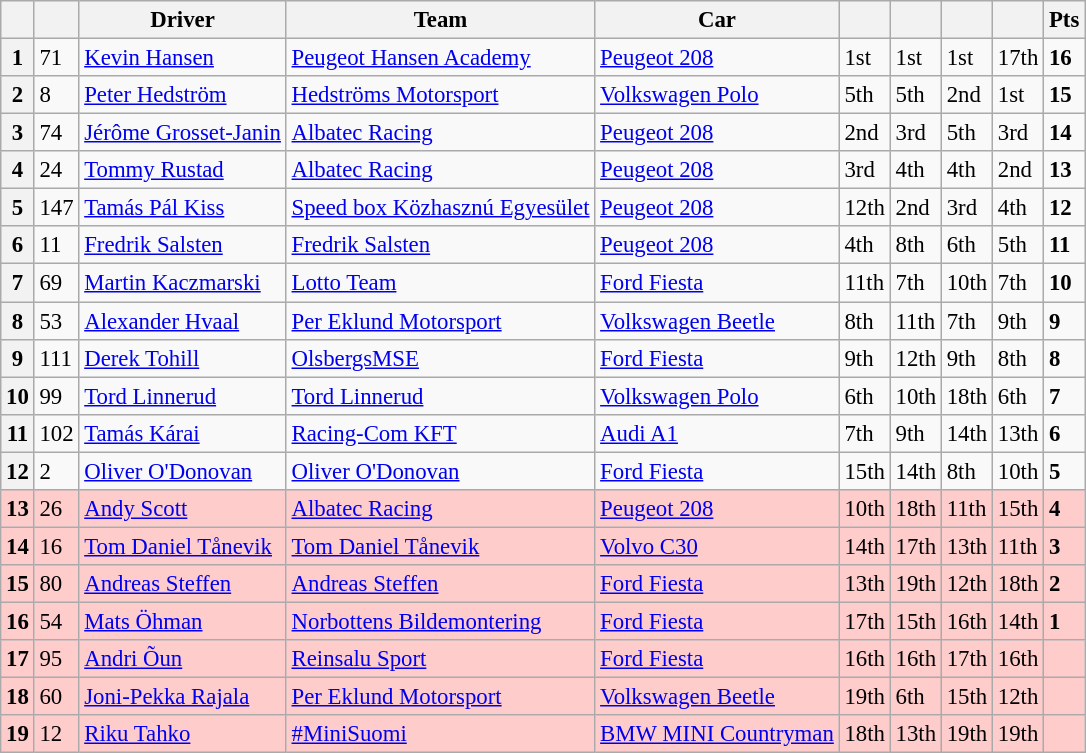<table class=wikitable style="font-size:95%">
<tr>
<th></th>
<th></th>
<th>Driver</th>
<th>Team</th>
<th>Car</th>
<th></th>
<th></th>
<th></th>
<th></th>
<th>Pts</th>
</tr>
<tr>
<th>1</th>
<td>71</td>
<td> <a href='#'>Kevin Hansen</a></td>
<td><a href='#'>Peugeot Hansen Academy</a></td>
<td><a href='#'>Peugeot 208</a></td>
<td>1st</td>
<td>1st</td>
<td>1st</td>
<td>17th</td>
<td><strong>16</strong></td>
</tr>
<tr>
<th>2</th>
<td>8</td>
<td> <a href='#'>Peter Hedström</a></td>
<td><a href='#'>Hedströms Motorsport</a></td>
<td><a href='#'>Volkswagen Polo</a></td>
<td>5th</td>
<td>5th</td>
<td>2nd</td>
<td>1st</td>
<td><strong>15</strong></td>
</tr>
<tr>
<th>3</th>
<td>74</td>
<td> <a href='#'>Jérôme Grosset-Janin</a></td>
<td><a href='#'>Albatec Racing</a></td>
<td><a href='#'>Peugeot 208</a></td>
<td>2nd</td>
<td>3rd</td>
<td>5th</td>
<td>3rd</td>
<td><strong>14</strong></td>
</tr>
<tr>
<th>4</th>
<td>24</td>
<td> <a href='#'>Tommy Rustad</a></td>
<td><a href='#'>Albatec Racing</a></td>
<td><a href='#'>Peugeot 208</a></td>
<td>3rd</td>
<td>4th</td>
<td>4th</td>
<td>2nd</td>
<td><strong>13</strong></td>
</tr>
<tr>
<th>5</th>
<td>147</td>
<td> <a href='#'>Tamás Pál Kiss</a></td>
<td><a href='#'>Speed box Közhasznú Egyesület</a></td>
<td><a href='#'>Peugeot 208</a></td>
<td>12th</td>
<td>2nd</td>
<td>3rd</td>
<td>4th</td>
<td><strong>12</strong></td>
</tr>
<tr>
<th>6</th>
<td>11</td>
<td> <a href='#'>Fredrik Salsten</a></td>
<td><a href='#'>Fredrik Salsten</a></td>
<td><a href='#'>Peugeot 208</a></td>
<td>4th</td>
<td>8th</td>
<td>6th</td>
<td>5th</td>
<td><strong>11</strong></td>
</tr>
<tr>
<th>7</th>
<td>69</td>
<td> <a href='#'>Martin Kaczmarski</a></td>
<td><a href='#'>Lotto Team</a></td>
<td><a href='#'>Ford Fiesta</a></td>
<td>11th</td>
<td>7th</td>
<td>10th</td>
<td>7th</td>
<td><strong>10</strong></td>
</tr>
<tr>
<th>8</th>
<td>53</td>
<td> <a href='#'>Alexander Hvaal</a></td>
<td><a href='#'>Per Eklund Motorsport</a></td>
<td><a href='#'>Volkswagen Beetle</a></td>
<td>8th</td>
<td>11th</td>
<td>7th</td>
<td>9th</td>
<td><strong>9</strong></td>
</tr>
<tr>
<th>9</th>
<td>111</td>
<td> <a href='#'>Derek Tohill</a></td>
<td><a href='#'>OlsbergsMSE</a></td>
<td><a href='#'>Ford Fiesta</a></td>
<td>9th</td>
<td>12th</td>
<td>9th</td>
<td>8th</td>
<td><strong>8</strong></td>
</tr>
<tr>
<th>10</th>
<td>99</td>
<td> <a href='#'>Tord Linnerud</a></td>
<td><a href='#'>Tord Linnerud</a></td>
<td><a href='#'>Volkswagen Polo</a></td>
<td>6th</td>
<td>10th</td>
<td>18th</td>
<td>6th</td>
<td><strong>7</strong></td>
</tr>
<tr>
<th>11</th>
<td>102</td>
<td> <a href='#'>Tamás Kárai</a></td>
<td><a href='#'>Racing-Com KFT</a></td>
<td><a href='#'>Audi A1</a></td>
<td>7th</td>
<td>9th</td>
<td>14th</td>
<td>13th</td>
<td><strong>6</strong></td>
</tr>
<tr>
<th>12</th>
<td>2</td>
<td> <a href='#'>Oliver O'Donovan</a></td>
<td><a href='#'>Oliver O'Donovan</a></td>
<td><a href='#'>Ford Fiesta</a></td>
<td>15th</td>
<td>14th</td>
<td>8th</td>
<td>10th</td>
<td><strong>5</strong></td>
</tr>
<tr>
<th style="background:#ffcccc;">13</th>
<td style="background:#ffcccc;">26</td>
<td style="background:#ffcccc;"> <a href='#'>Andy Scott</a></td>
<td style="background:#ffcccc;"><a href='#'>Albatec Racing</a></td>
<td style="background:#ffcccc;"><a href='#'>Peugeot 208</a></td>
<td style="background:#ffcccc;">10th</td>
<td style="background:#ffcccc;">18th</td>
<td style="background:#ffcccc;">11th</td>
<td style="background:#ffcccc;">15th</td>
<td style="background:#ffcccc;"><strong>4</strong></td>
</tr>
<tr>
<th style="background:#ffcccc;">14</th>
<td style="background:#ffcccc;">16</td>
<td style="background:#ffcccc;"> <a href='#'>Tom Daniel Tånevik</a></td>
<td style="background:#ffcccc;"><a href='#'>Tom Daniel Tånevik</a></td>
<td style="background:#ffcccc;"><a href='#'>Volvo C30</a></td>
<td style="background:#ffcccc;">14th</td>
<td style="background:#ffcccc;">17th</td>
<td style="background:#ffcccc;">13th</td>
<td style="background:#ffcccc;">11th</td>
<td style="background:#ffcccc;"><strong>3</strong></td>
</tr>
<tr>
<th style="background:#ffcccc;">15</th>
<td style="background:#ffcccc;">80</td>
<td style="background:#ffcccc;"> <a href='#'>Andreas Steffen</a></td>
<td style="background:#ffcccc;"><a href='#'>Andreas Steffen</a></td>
<td style="background:#ffcccc;"><a href='#'>Ford Fiesta</a></td>
<td style="background:#ffcccc;">13th</td>
<td style="background:#ffcccc;">19th</td>
<td style="background:#ffcccc;">12th</td>
<td style="background:#ffcccc;">18th</td>
<td style="background:#ffcccc;"><strong>2</strong></td>
</tr>
<tr>
<th style="background:#ffcccc;">16</th>
<td style="background:#ffcccc;">54</td>
<td style="background:#ffcccc;"> <a href='#'>Mats Öhman</a></td>
<td style="background:#ffcccc;"><a href='#'>Norbottens Bildemontering</a></td>
<td style="background:#ffcccc;"><a href='#'>Ford Fiesta</a></td>
<td style="background:#ffcccc;">17th</td>
<td style="background:#ffcccc;">15th</td>
<td style="background:#ffcccc;">16th</td>
<td style="background:#ffcccc;">14th</td>
<td style="background:#ffcccc;"><strong>1</strong></td>
</tr>
<tr>
<th style="background:#ffcccc;">17</th>
<td style="background:#ffcccc;">95</td>
<td style="background:#ffcccc;"> <a href='#'>Andri Õun</a></td>
<td style="background:#ffcccc;"><a href='#'>Reinsalu Sport</a></td>
<td style="background:#ffcccc;"><a href='#'>Ford Fiesta</a></td>
<td style="background:#ffcccc;">16th</td>
<td style="background:#ffcccc;">16th</td>
<td style="background:#ffcccc;">17th</td>
<td style="background:#ffcccc;">16th</td>
<td style="background:#ffcccc;"></td>
</tr>
<tr>
<th style="background:#ffcccc;">18</th>
<td style="background:#ffcccc;">60</td>
<td style="background:#ffcccc;"> <a href='#'>Joni-Pekka Rajala</a></td>
<td style="background:#ffcccc;"><a href='#'>Per Eklund Motorsport</a></td>
<td style="background:#ffcccc;"><a href='#'>Volkswagen Beetle</a></td>
<td style="background:#ffcccc;">19th</td>
<td style="background:#ffcccc;">6th</td>
<td style="background:#ffcccc;">15th</td>
<td style="background:#ffcccc;">12th</td>
<td style="background:#ffcccc;"></td>
</tr>
<tr>
<th style="background:#ffcccc;">19</th>
<td style="background:#ffcccc;">12</td>
<td style="background:#ffcccc;"> <a href='#'>Riku Tahko</a></td>
<td style="background:#ffcccc;"><a href='#'>#MiniSuomi</a></td>
<td style="background:#ffcccc;"><a href='#'>BMW MINI Countryman</a></td>
<td style="background:#ffcccc;">18th</td>
<td style="background:#ffcccc;">13th</td>
<td style="background:#ffcccc;">19th</td>
<td style="background:#ffcccc;">19th</td>
<td style="background:#ffcccc;"></td>
</tr>
</table>
